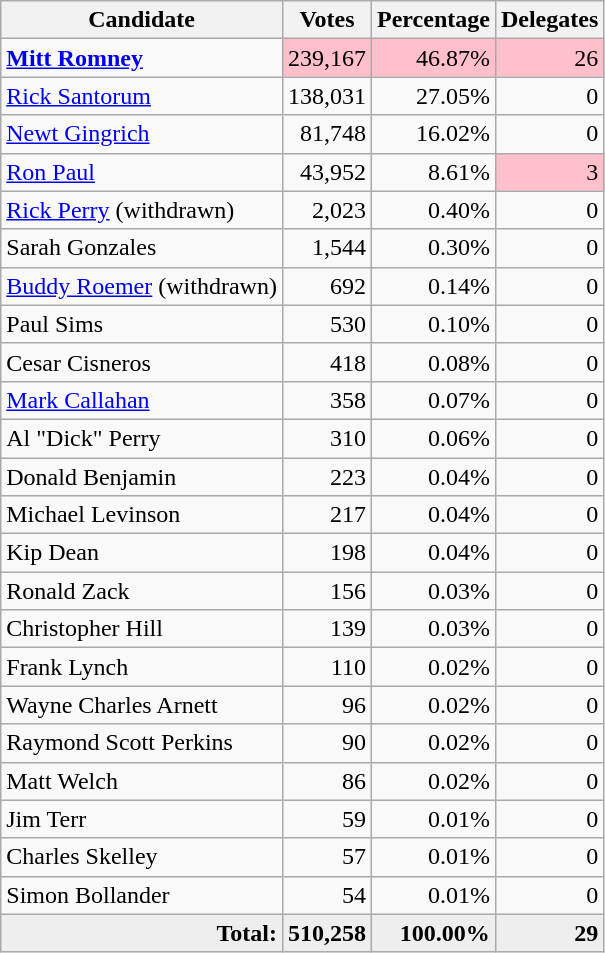<table class="wikitable" style="text-align:right;">
<tr>
<th>Candidate</th>
<th>Votes</th>
<th>Percentage</th>
<th>Delegates</th>
</tr>
<tr>
<td style="text-align:left;"><strong><a href='#'>Mitt Romney</a></strong></td>
<td bgcolor="pink">239,167</td>
<td bgcolor="pink">46.87%</td>
<td bgcolor="pink">26</td>
</tr>
<tr>
<td align="left"><a href='#'>Rick Santorum</a></td>
<td>138,031</td>
<td>27.05%</td>
<td>0</td>
</tr>
<tr>
<td align="left"><a href='#'>Newt Gingrich</a></td>
<td>81,748</td>
<td>16.02%</td>
<td>0</td>
</tr>
<tr>
<td align="left"><a href='#'>Ron Paul</a></td>
<td>43,952</td>
<td>8.61%</td>
<td bgcolor="pink">3</td>
</tr>
<tr>
<td style="text-align:left;"><a href='#'>Rick Perry</a> (withdrawn)</td>
<td>2,023</td>
<td>0.40%</td>
<td>0</td>
</tr>
<tr>
<td align="left">Sarah Gonzales</td>
<td>1,544</td>
<td>0.30%</td>
<td>0</td>
</tr>
<tr>
<td align="left"><a href='#'>Buddy Roemer</a> (withdrawn)</td>
<td>692</td>
<td>0.14%</td>
<td>0</td>
</tr>
<tr>
<td align="left">Paul Sims</td>
<td>530</td>
<td>0.10%</td>
<td>0</td>
</tr>
<tr>
<td align="left">Cesar Cisneros</td>
<td>418</td>
<td>0.08%</td>
<td>0</td>
</tr>
<tr>
<td align="left"><a href='#'>Mark Callahan</a></td>
<td>358</td>
<td>0.07%</td>
<td>0</td>
</tr>
<tr>
<td align="left">Al "Dick" Perry</td>
<td>310</td>
<td>0.06%</td>
<td>0</td>
</tr>
<tr>
<td align="left">Donald Benjamin</td>
<td>223</td>
<td>0.04%</td>
<td>0</td>
</tr>
<tr>
<td align="left">Michael Levinson</td>
<td>217</td>
<td>0.04%</td>
<td>0</td>
</tr>
<tr>
<td align="left">Kip Dean</td>
<td>198</td>
<td>0.04%</td>
<td>0</td>
</tr>
<tr>
<td align="left">Ronald Zack</td>
<td>156</td>
<td>0.03%</td>
<td>0</td>
</tr>
<tr>
<td align="left">Christopher Hill</td>
<td>139</td>
<td>0.03%</td>
<td>0</td>
</tr>
<tr>
<td align="left">Frank Lynch</td>
<td>110</td>
<td>0.02%</td>
<td>0</td>
</tr>
<tr>
<td align="left">Wayne Charles Arnett</td>
<td>96</td>
<td>0.02%</td>
<td>0</td>
</tr>
<tr>
<td align="left">Raymond Scott Perkins</td>
<td>90</td>
<td>0.02%</td>
<td>0</td>
</tr>
<tr>
<td align="left">Matt Welch</td>
<td>86</td>
<td>0.02%</td>
<td>0</td>
</tr>
<tr>
<td align="left">Jim Terr</td>
<td>59</td>
<td>0.01%</td>
<td>0</td>
</tr>
<tr>
<td align="left">Charles Skelley</td>
<td>57</td>
<td>0.01%</td>
<td>0</td>
</tr>
<tr>
<td align="left">Simon Bollander</td>
<td>54</td>
<td>0.01%</td>
<td>0</td>
</tr>
<tr bgcolor="#eeeeee">
<td><strong>Total:</strong></td>
<td><strong>510,258</strong></td>
<td><strong>100.00%</strong></td>
<td><strong>29</strong></td>
</tr>
</table>
